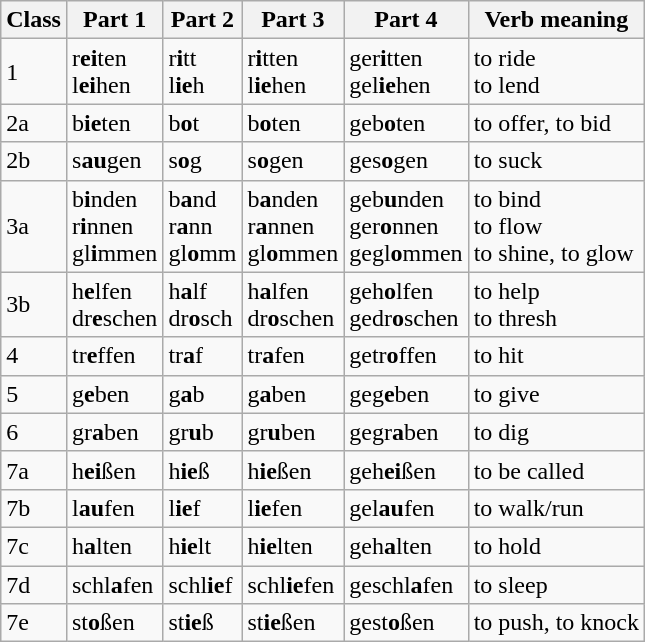<table class="wikitable">
<tr>
<th>Class</th>
<th>Part 1</th>
<th>Part 2</th>
<th>Part 3</th>
<th>Part 4</th>
<th>Verb meaning</th>
</tr>
<tr>
<td>1</td>
<td>r<strong>ei</strong>ten<br>l<strong>ei</strong>hen</td>
<td>r<strong>i</strong>tt<br>l<strong>ie</strong>h</td>
<td>r<strong>i</strong>tten<br>l<strong>ie</strong>hen</td>
<td>ger<strong>i</strong>tten<br>gel<strong>ie</strong>hen</td>
<td>to ride<br>to lend</td>
</tr>
<tr>
<td>2a</td>
<td>b<strong>ie</strong>ten</td>
<td>b<strong>o</strong>t</td>
<td>b<strong>o</strong>ten</td>
<td>geb<strong>o</strong>ten</td>
<td>to offer, to bid</td>
</tr>
<tr>
<td>2b</td>
<td>s<strong>au</strong>gen</td>
<td>s<strong>o</strong>g</td>
<td>s<strong>o</strong>gen</td>
<td>ges<strong>o</strong>gen</td>
<td>to suck</td>
</tr>
<tr>
<td>3a</td>
<td>b<strong>i</strong>nden<br>r<strong>i</strong>nnen<br>gl<strong>i</strong>mmen</td>
<td>b<strong>a</strong>nd<br>r<strong>a</strong>nn<br>gl<strong>o</strong>mm</td>
<td>b<strong>a</strong>nden<br>r<strong>a</strong>nnen<br>gl<strong>o</strong>mmen</td>
<td>geb<strong>u</strong>nden<br>ger<strong>o</strong>nnen<br>gegl<strong>o</strong>mmen</td>
<td>to bind<br>to flow<br>to shine, to glow</td>
</tr>
<tr>
<td>3b</td>
<td>h<strong>e</strong>lfen<br>dr<strong>e</strong>schen</td>
<td>h<strong>a</strong>lf<br>dr<strong>o</strong>sch</td>
<td>h<strong>a</strong>lfen<br>dr<strong>o</strong>schen</td>
<td>geh<strong>o</strong>lfen<br>gedr<strong>o</strong>schen</td>
<td>to help<br>to thresh</td>
</tr>
<tr>
<td>4</td>
<td>tr<strong>e</strong>ffen</td>
<td>tr<strong>a</strong>f</td>
<td>tr<strong>a</strong>fen</td>
<td>getr<strong>o</strong>ffen</td>
<td>to hit</td>
</tr>
<tr>
<td>5</td>
<td>g<strong>e</strong>ben</td>
<td>g<strong>a</strong>b</td>
<td>g<strong>a</strong>ben</td>
<td>geg<strong>e</strong>ben</td>
<td>to give</td>
</tr>
<tr>
<td>6</td>
<td>gr<strong>a</strong>ben</td>
<td>gr<strong>u</strong>b</td>
<td>gr<strong>u</strong>ben</td>
<td>gegr<strong>a</strong>ben</td>
<td>to dig</td>
</tr>
<tr>
<td>7a</td>
<td>h<strong>ei</strong>ßen</td>
<td>h<strong>ie</strong>ß</td>
<td>h<strong>ie</strong>ßen</td>
<td>geh<strong>ei</strong>ßen</td>
<td>to be called</td>
</tr>
<tr>
<td>7b</td>
<td>l<strong>au</strong>fen</td>
<td>l<strong>ie</strong>f</td>
<td>l<strong>ie</strong>fen</td>
<td>gel<strong>au</strong>fen</td>
<td>to walk/run</td>
</tr>
<tr>
<td>7c</td>
<td>h<strong>a</strong>lten</td>
<td>h<strong>ie</strong>lt</td>
<td>h<strong>ie</strong>lten</td>
<td>geh<strong>a</strong>lten</td>
<td>to hold</td>
</tr>
<tr>
<td>7d</td>
<td>schl<strong>a</strong>fen</td>
<td>schl<strong>ie</strong>f</td>
<td>schl<strong>ie</strong>fen</td>
<td>geschl<strong>a</strong>fen</td>
<td>to sleep</td>
</tr>
<tr>
<td>7e</td>
<td>st<strong>o</strong>ßen</td>
<td>st<strong>ie</strong>ß</td>
<td>st<strong>ie</strong>ßen</td>
<td>gest<strong>o</strong>ßen</td>
<td>to push, to knock</td>
</tr>
</table>
